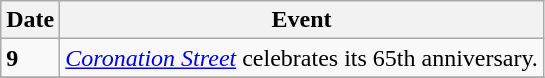<table class="wikitable">
<tr>
<th>Date</th>
<th>Event</th>
</tr>
<tr>
<td><strong>9</strong></td>
<td><em><a href='#'>Coronation Street</a></em> celebrates its 65th anniversary.</td>
</tr>
<tr>
</tr>
</table>
